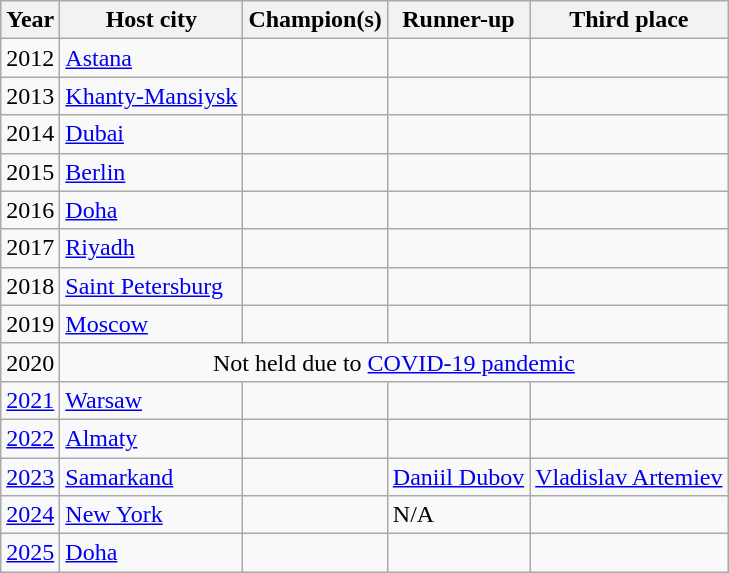<table class="wikitable">
<tr>
<th>Year</th>
<th>Host city</th>
<th>Champion(s)</th>
<th>Runner-up</th>
<th>Third place</th>
</tr>
<tr>
<td>2012</td>
<td> <a href='#'>Astana</a></td>
<td></td>
<td></td>
<td></td>
</tr>
<tr>
<td>2013</td>
<td> <a href='#'>Khanty-Mansiysk</a></td>
<td></td>
<td></td>
<td></td>
</tr>
<tr>
<td>2014</td>
<td> <a href='#'>Dubai</a></td>
<td></td>
<td></td>
<td></td>
</tr>
<tr>
<td>2015</td>
<td> <a href='#'>Berlin</a></td>
<td></td>
<td></td>
<td></td>
</tr>
<tr>
<td>2016</td>
<td> <a href='#'>Doha</a></td>
<td></td>
<td></td>
<td></td>
</tr>
<tr>
<td>2017</td>
<td> <a href='#'>Riyadh</a></td>
<td></td>
<td></td>
<td></td>
</tr>
<tr>
<td>2018</td>
<td> <a href='#'>Saint Petersburg</a></td>
<td></td>
<td></td>
<td></td>
</tr>
<tr>
<td>2019</td>
<td> <a href='#'>Moscow</a></td>
<td></td>
<td></td>
<td></td>
</tr>
<tr>
<td>2020</td>
<td colspan=4 align=center>Not held due to <a href='#'>COVID-19 pandemic</a></td>
</tr>
<tr>
<td><a href='#'>2021</a></td>
<td> <a href='#'>Warsaw</a></td>
<td></td>
<td></td>
<td></td>
</tr>
<tr>
<td><a href='#'>2022</a></td>
<td> <a href='#'>Almaty</a></td>
<td></td>
<td></td>
<td></td>
</tr>
<tr>
<td><a href='#'>2023</a></td>
<td> <a href='#'>Samarkand</a></td>
<td></td>
<td> <a href='#'>Daniil Dubov</a> </td>
<td> <a href='#'>Vladislav Artemiev</a> </td>
</tr>
<tr>
<td><a href='#'>2024</a></td>
<td> <a href='#'>New York</a></td>
<td><br></td>
<td>N/A</td>
<td><br></td>
</tr>
<tr>
<td><a href='#'>2025</a></td>
<td> <a href='#'>Doha</a></td>
<td></td>
<td></td>
<td></td>
</tr>
</table>
